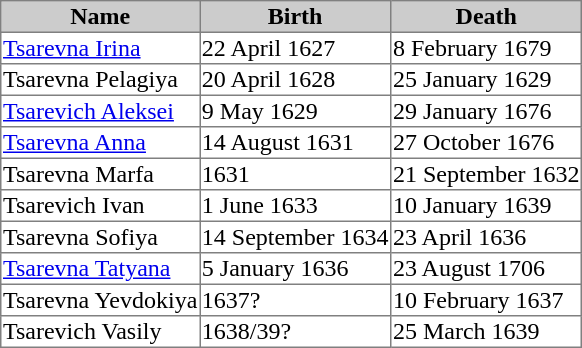<table border="1" style="border-collapse: collapse;">
<tr bgcolor="#cccccc">
<th>Name</th>
<th>Birth</th>
<th>Death</th>
</tr>
<tr>
<td><a href='#'>Tsarevna Irina</a></td>
<td>22 April 1627</td>
<td>8 February 1679</td>
</tr>
<tr>
<td>Tsarevna Pelagiya</td>
<td>20 April 1628</td>
<td>25 January 1629</td>
</tr>
<tr>
<td><a href='#'>Tsarevich Aleksei</a></td>
<td>9 May 1629</td>
<td>29 January 1676</td>
</tr>
<tr>
<td><a href='#'>Tsarevna Anna</a></td>
<td>14 August 1631</td>
<td>27 October 1676</td>
</tr>
<tr>
<td>Tsarevna Marfa</td>
<td>1631</td>
<td>21 September 1632</td>
</tr>
<tr>
<td>Tsarevich Ivan</td>
<td>1 June 1633</td>
<td>10 January 1639</td>
</tr>
<tr>
<td>Tsarevna Sofiya</td>
<td>14 September 1634</td>
<td>23 April 1636</td>
</tr>
<tr>
<td><a href='#'>Tsarevna Tatyana</a></td>
<td>5 January 1636</td>
<td>23 August 1706</td>
</tr>
<tr>
<td>Tsarevna Yevdokiya</td>
<td>1637?</td>
<td>10 February 1637</td>
</tr>
<tr>
<td>Tsarevich Vasily</td>
<td>1638/39?</td>
<td>25 March 1639</td>
</tr>
</table>
